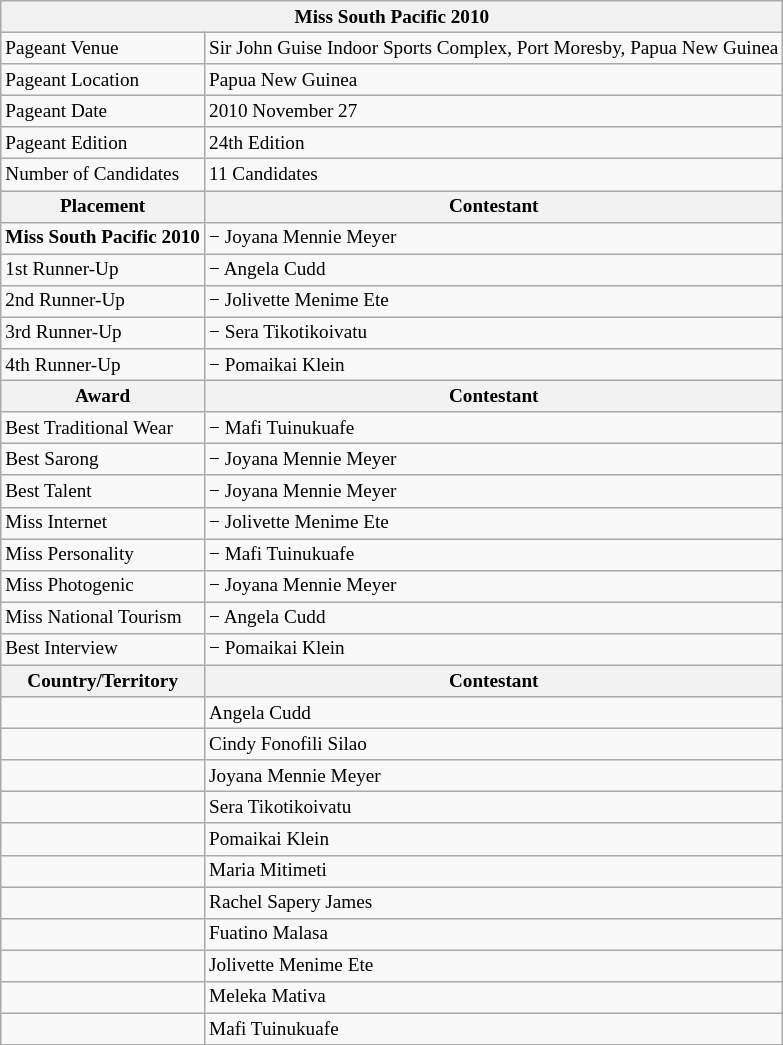<table class="wikitable sortable" style="font-size: 80%;">
<tr>
<th colspan="2"><strong>Miss South Pacific 2010</strong></th>
</tr>
<tr>
<td>Pageant Venue</td>
<td>Sir John Guise Indoor Sports Complex, Port Moresby, Papua New Guinea</td>
</tr>
<tr>
<td>Pageant Location</td>
<td>Papua New Guinea</td>
</tr>
<tr>
<td>Pageant Date</td>
<td>2010 November 27</td>
</tr>
<tr>
<td>Pageant Edition</td>
<td>24th Edition</td>
</tr>
<tr>
<td>Number of Candidates</td>
<td>11 Candidates</td>
</tr>
<tr>
<th>Placement</th>
<th>Contestant</th>
</tr>
<tr>
<td><strong>Miss South Pacific 2010</strong></td>
<td> − Joyana Mennie Meyer</td>
</tr>
<tr>
<td>1st Runner-Up</td>
<td> − Angela Cudd</td>
</tr>
<tr>
<td>2nd Runner-Up</td>
<td> − Jolivette Menime Ete</td>
</tr>
<tr>
<td>3rd Runner-Up</td>
<td> − Sera Tikotikoivatu</td>
</tr>
<tr>
<td>4th Runner-Up</td>
<td> − Pomaikai Klein</td>
</tr>
<tr>
<th>Award</th>
<th>Contestant</th>
</tr>
<tr>
<td>Best Traditional Wear</td>
<td> − Mafi Tuinukuafe</td>
</tr>
<tr>
<td>Best Sarong</td>
<td> − Joyana Mennie Meyer</td>
</tr>
<tr>
<td>Best Talent</td>
<td> − Joyana Mennie Meyer</td>
</tr>
<tr>
<td>Miss Internet</td>
<td> − Jolivette Menime Ete</td>
</tr>
<tr>
<td>Miss Personality</td>
<td> − Mafi Tuinukuafe</td>
</tr>
<tr>
<td>Miss Photogenic</td>
<td> − Joyana Mennie Meyer</td>
</tr>
<tr>
<td>Miss National Tourism</td>
<td> − Angela Cudd</td>
</tr>
<tr>
<td>Best Interview</td>
<td> − Pomaikai Klein</td>
</tr>
<tr>
<th><strong>Country/Territory</strong></th>
<th>Contestant</th>
</tr>
<tr>
<td></td>
<td>Angela Cudd</td>
</tr>
<tr>
<td></td>
<td>Cindy Fonofili Silao</td>
</tr>
<tr>
<td></td>
<td>Joyana Mennie Meyer</td>
</tr>
<tr>
<td></td>
<td>Sera Tikotikoivatu</td>
</tr>
<tr>
<td></td>
<td>Pomaikai Klein</td>
</tr>
<tr>
<td></td>
<td>Maria Mitimeti</td>
</tr>
<tr>
<td></td>
<td>Rachel Sapery James</td>
</tr>
<tr>
<td></td>
<td>Fuatino Malasa</td>
</tr>
<tr>
<td></td>
<td>Jolivette Menime Ete</td>
</tr>
<tr>
<td></td>
<td>Meleka Mativa</td>
</tr>
<tr>
<td></td>
<td>Mafi Tuinukuafe</td>
</tr>
</table>
